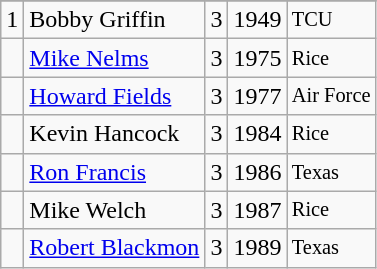<table class="wikitable">
<tr>
</tr>
<tr>
<td>1</td>
<td>Bobby Griffin</td>
<td>3</td>
<td>1949</td>
<td style="font-size:85%;">TCU</td>
</tr>
<tr>
<td></td>
<td><a href='#'>Mike Nelms</a></td>
<td>3</td>
<td>1975</td>
<td style="font-size:85%;">Rice</td>
</tr>
<tr>
<td></td>
<td><a href='#'>Howard Fields</a></td>
<td>3</td>
<td>1977</td>
<td style="font-size:85%;">Air Force</td>
</tr>
<tr>
<td></td>
<td>Kevin Hancock</td>
<td>3</td>
<td>1984</td>
<td style="font-size:85%;">Rice</td>
</tr>
<tr>
<td></td>
<td><a href='#'>Ron Francis</a></td>
<td>3</td>
<td>1986</td>
<td style="font-size:85%;">Texas</td>
</tr>
<tr>
<td></td>
<td>Mike Welch</td>
<td>3</td>
<td>1987</td>
<td style="font-size:85%;">Rice</td>
</tr>
<tr>
<td></td>
<td><a href='#'>Robert Blackmon</a></td>
<td>3</td>
<td>1989</td>
<td style="font-size:85%;">Texas</td>
</tr>
</table>
